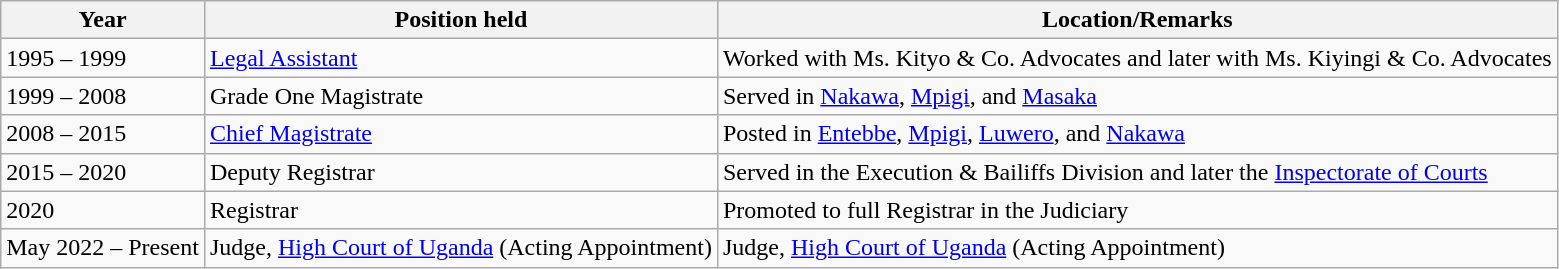<table class="wikitable">
<tr>
<th>Year</th>
<th>Position held</th>
<th>Location/Remarks</th>
</tr>
<tr>
<td>1995 – 1999</td>
<td><a href='#'>Legal Assistant</a></td>
<td>Worked with Ms. Kityo & Co. Advocates and later with Ms. Kiyingi & Co. Advocates</td>
</tr>
<tr>
<td>1999 – 2008</td>
<td>Grade One Magistrate</td>
<td>Served in <a href='#'>Nakawa</a>, <a href='#'>Mpigi</a>, and <a href='#'>Masaka</a></td>
</tr>
<tr>
<td>2008 – 2015</td>
<td><a href='#'>Chief Magistrate</a></td>
<td>Posted in <a href='#'>Entebbe</a>, <a href='#'>Mpigi</a>, <a href='#'>Luwero</a>, and <a href='#'>Nakawa</a></td>
</tr>
<tr>
<td>2015 – 2020</td>
<td>Deputy Registrar</td>
<td>Served in the Execution & Bailiffs Division and later the <a href='#'>Inspectorate of Courts</a></td>
</tr>
<tr>
<td>2020</td>
<td>Registrar</td>
<td>Promoted to full Registrar in the Judiciary</td>
</tr>
<tr>
<td>May 2022 – Present</td>
<td>Judge, <a href='#'>High Court of Uganda</a> (Acting Appointment)</td>
<td>Judge, <a href='#'>High Court of Uganda</a> (Acting Appointment)</td>
</tr>
</table>
